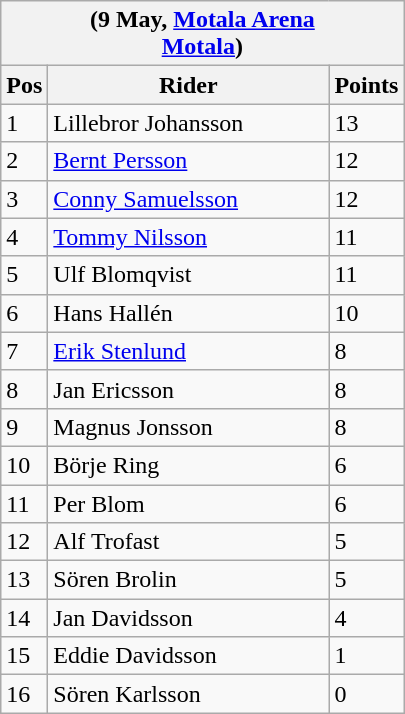<table class="wikitable">
<tr>
<th colspan="6">(9 May, <a href='#'>Motala Arena</a><br> <a href='#'>Motala</a>)</th>
</tr>
<tr>
<th width=20>Pos</th>
<th width=180>Rider</th>
<th width=40>Points</th>
</tr>
<tr>
<td>1</td>
<td style="text-align:left;">Lillebror Johansson</td>
<td>13</td>
</tr>
<tr>
<td>2</td>
<td style="text-align:left;"><a href='#'>Bernt Persson</a></td>
<td>12</td>
</tr>
<tr>
<td>3</td>
<td style="text-align:left;"><a href='#'>Conny Samuelsson</a></td>
<td>12</td>
</tr>
<tr>
<td>4</td>
<td style="text-align:left;"><a href='#'>Tommy Nilsson</a></td>
<td>11</td>
</tr>
<tr>
<td>5</td>
<td style="text-align:left;">Ulf Blomqvist</td>
<td>11</td>
</tr>
<tr>
<td>6</td>
<td style="text-align:left;">Hans Hallén</td>
<td>10</td>
</tr>
<tr>
<td>7</td>
<td style="text-align:left;"><a href='#'>Erik Stenlund</a></td>
<td>8</td>
</tr>
<tr>
<td>8</td>
<td style="text-align:left;">Jan Ericsson</td>
<td>8</td>
</tr>
<tr>
<td>9</td>
<td style="text-align:left;">Magnus Jonsson</td>
<td>8</td>
</tr>
<tr>
<td>10</td>
<td style="text-align:left;">Börje Ring</td>
<td>6</td>
</tr>
<tr>
<td>11</td>
<td style="text-align:left;">Per Blom</td>
<td>6</td>
</tr>
<tr>
<td>12</td>
<td style="text-align:left;">Alf Trofast</td>
<td>5</td>
</tr>
<tr>
<td>13</td>
<td style="text-align:left;">Sören Brolin</td>
<td>5</td>
</tr>
<tr>
<td>14</td>
<td style="text-align:left;">Jan Davidsson</td>
<td>4</td>
</tr>
<tr>
<td>15</td>
<td style="text-align:left;">Eddie Davidsson</td>
<td>1</td>
</tr>
<tr>
<td>16</td>
<td style="text-align:left;">Sören Karlsson</td>
<td>0</td>
</tr>
</table>
